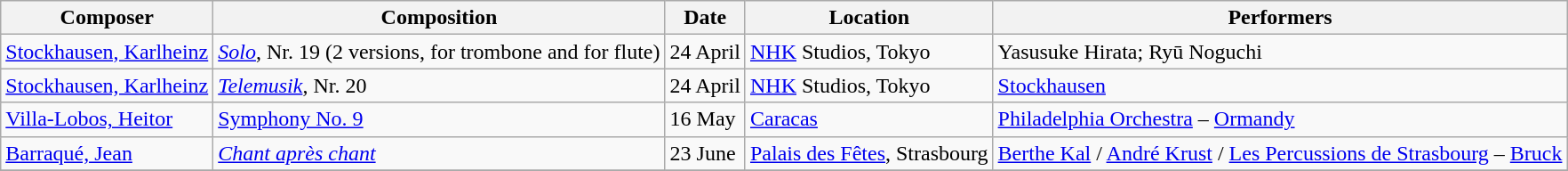<table class="wikitable">
<tr>
<th>Composer</th>
<th>Composition</th>
<th>Date</th>
<th>Location</th>
<th>Performers</th>
</tr>
<tr>
<td><a href='#'>Stockhausen, Karlheinz</a></td>
<td><em><a href='#'>Solo</a></em>, Nr. 19 (2 versions, for trombone and for flute)</td>
<td>24 April</td>
<td><a href='#'>NHK</a> Studios, Tokyo</td>
<td>Yasusuke Hirata; Ryū Noguchi</td>
</tr>
<tr>
<td><a href='#'>Stockhausen, Karlheinz</a></td>
<td><em><a href='#'>Telemusik</a></em>, Nr. 20</td>
<td>24 April</td>
<td><a href='#'>NHK</a> Studios, Tokyo</td>
<td><a href='#'>Stockhausen</a></td>
</tr>
<tr>
<td><a href='#'>Villa-Lobos, Heitor</a></td>
<td><a href='#'>Symphony No. 9</a></td>
<td>16 May</td>
<td><a href='#'>Caracas</a></td>
<td><a href='#'>Philadelphia Orchestra</a> – <a href='#'>Ormandy</a></td>
</tr>
<tr>
<td><a href='#'>Barraqué, Jean</a></td>
<td><em><a href='#'>Chant après chant</a></em></td>
<td>23 June</td>
<td><a href='#'>Palais des Fêtes</a>, Strasbourg</td>
<td><a href='#'>Berthe Kal</a> / <a href='#'>André Krust</a> / <a href='#'>Les Percussions de Strasbourg</a> – <a href='#'>Bruck</a></td>
</tr>
<tr>
</tr>
</table>
